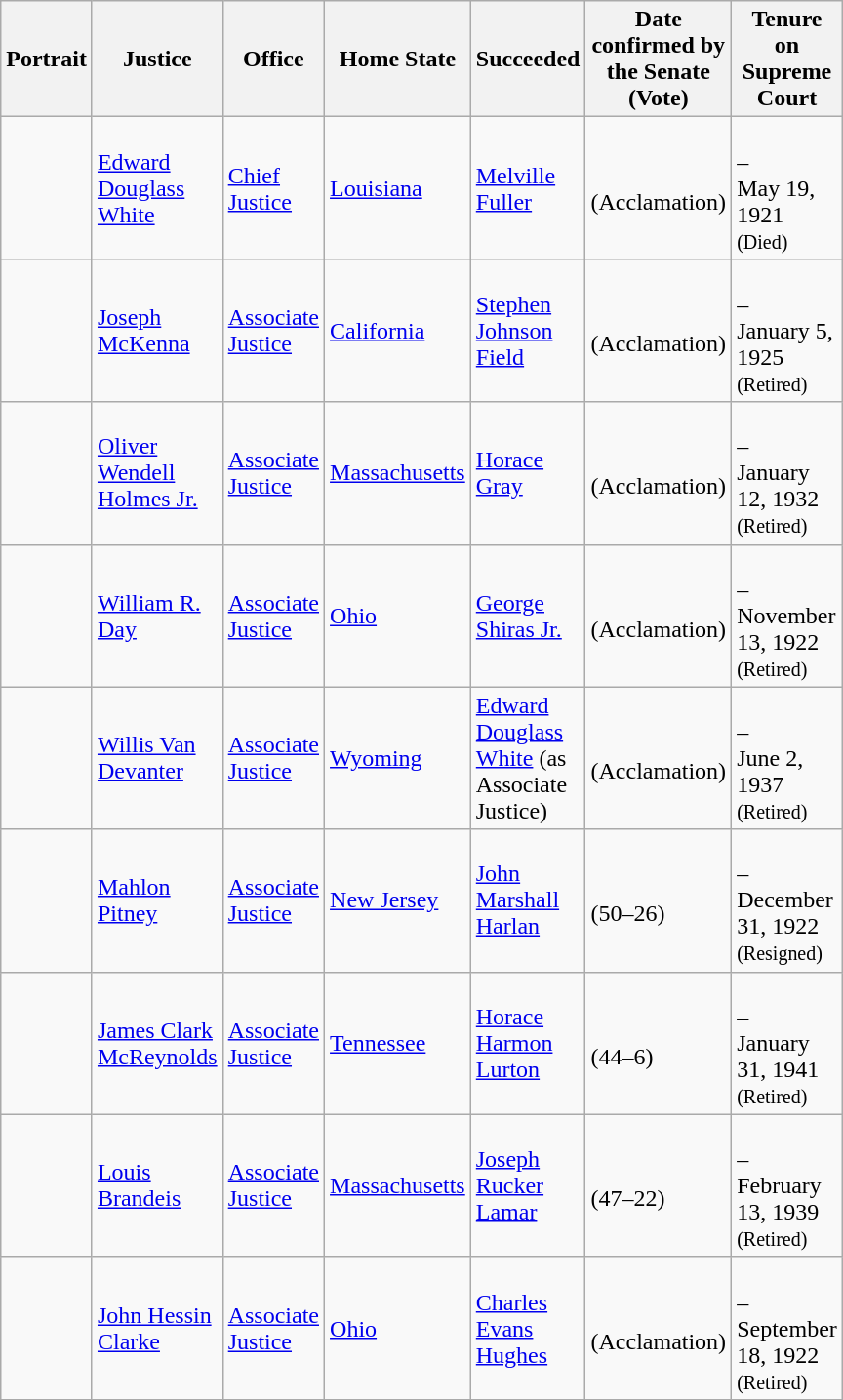<table class="wikitable sortable">
<tr>
<th scope="col" style="width: 10px;">Portrait</th>
<th scope="col" style="width: 10px;">Justice</th>
<th scope="col" style="width: 10px;">Office</th>
<th scope="col" style="width: 10px;">Home State</th>
<th scope="col" style="width: 10px;">Succeeded</th>
<th scope="col" style="width: 10px;">Date confirmed by the Senate<br>(Vote)</th>
<th scope="col" style="width: 10px;">Tenure on Supreme Court</th>
</tr>
<tr>
<td></td>
<td><a href='#'>Edward Douglass White</a></td>
<td><a href='#'>Chief Justice</a></td>
<td><a href='#'>Louisiana</a></td>
<td><a href='#'>Melville Fuller</a></td>
<td><br>(Acclamation)</td>
<td><br>–<br>May 19, 1921<br><small>(Died)</small></td>
</tr>
<tr>
<td></td>
<td><a href='#'>Joseph McKenna</a></td>
<td><a href='#'>Associate Justice</a></td>
<td><a href='#'>California</a></td>
<td><a href='#'>Stephen Johnson Field</a></td>
<td><br>(Acclamation)</td>
<td><br>–<br>January 5, 1925<br><small>(Retired)</small></td>
</tr>
<tr>
<td></td>
<td><a href='#'>Oliver Wendell Holmes Jr.</a></td>
<td><a href='#'>Associate Justice</a></td>
<td><a href='#'>Massachusetts</a></td>
<td><a href='#'>Horace Gray</a></td>
<td><br>(Acclamation)</td>
<td><br>–<br>January 12, 1932<br><small>(Retired)</small></td>
</tr>
<tr>
<td></td>
<td><a href='#'>William R. Day</a></td>
<td><a href='#'>Associate Justice</a></td>
<td><a href='#'>Ohio</a></td>
<td><a href='#'>George Shiras Jr.</a></td>
<td><br>(Acclamation)</td>
<td><br>–<br>November 13, 1922<br><small>(Retired)</small></td>
</tr>
<tr>
<td></td>
<td><a href='#'>Willis Van Devanter</a></td>
<td><a href='#'>Associate Justice</a></td>
<td><a href='#'>Wyoming</a></td>
<td><a href='#'>Edward Douglass White</a> (as Associate Justice)</td>
<td><br>(Acclamation)</td>
<td><br>–<br>June 2, 1937<br><small>(Retired)</small></td>
</tr>
<tr>
<td></td>
<td><a href='#'>Mahlon Pitney</a></td>
<td><a href='#'>Associate Justice</a></td>
<td><a href='#'>New Jersey</a></td>
<td><a href='#'>John Marshall Harlan</a></td>
<td><br>(50–26)</td>
<td><br>–<br>December 31, 1922<br><small>(Resigned)</small></td>
</tr>
<tr>
<td></td>
<td><a href='#'>James Clark McReynolds</a></td>
<td><a href='#'>Associate Justice</a></td>
<td><a href='#'>Tennessee</a></td>
<td><a href='#'>Horace Harmon Lurton</a></td>
<td><br>(44–6)</td>
<td><br>–<br>January 31, 1941<br><small>(Retired)</small></td>
</tr>
<tr>
<td></td>
<td><a href='#'>Louis Brandeis</a></td>
<td><a href='#'>Associate Justice</a></td>
<td><a href='#'>Massachusetts</a></td>
<td><a href='#'>Joseph Rucker Lamar</a></td>
<td><br>(47–22)</td>
<td><br>–<br>February 13, 1939<br><small>(Retired)</small></td>
</tr>
<tr>
<td></td>
<td><a href='#'>John Hessin Clarke</a></td>
<td><a href='#'>Associate Justice</a></td>
<td><a href='#'>Ohio</a></td>
<td><a href='#'>Charles Evans Hughes</a></td>
<td><br>(Acclamation)</td>
<td><br>–<br>September 18, 1922<br><small>(Retired)</small></td>
</tr>
<tr>
</tr>
</table>
